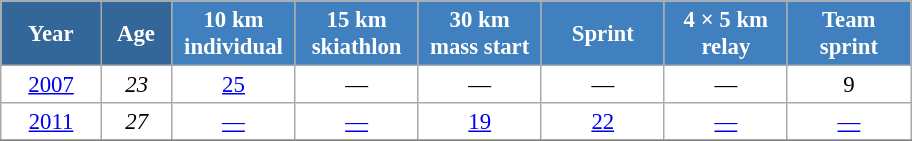<table class="wikitable" style="font-size:95%; text-align:center; border:grey solid 1px; border-collapse:collapse; background:#ffffff;">
<tr>
<th style="background-color:#369; color:white; width:60px;"> Year </th>
<th style="background-color:#369; color:white; width:40px;"> Age </th>
<th style="background-color:#4180be; color:white; width:75px;"> 10 km <br> individual </th>
<th style="background-color:#4180be; color:white; width:75px;"> 15 km <br> skiathlon </th>
<th style="background-color:#4180be; color:white; width:75px;"> 30 km <br> mass start </th>
<th style="background-color:#4180be; color:white; width:75px;"> Sprint </th>
<th style="background-color:#4180be; color:white; width:75px;"> 4 × 5 km <br> relay </th>
<th style="background-color:#4180be; color:white; width:75px;"> Team <br> sprint </th>
</tr>
<tr>
<td><a href='#'>2007</a></td>
<td><em>23</em></td>
<td><a href='#'>25</a></td>
<td>—</td>
<td>—</td>
<td>—</td>
<td>—</td>
<td>9</td>
</tr>
<tr>
<td><a href='#'>2011</a></td>
<td><em>27</em></td>
<td><a href='#'>—</a></td>
<td><a href='#'>—</a></td>
<td><a href='#'>19</a></td>
<td><a href='#'>22</a></td>
<td><a href='#'>—</a></td>
<td><a href='#'>—</a></td>
</tr>
<tr>
</tr>
</table>
